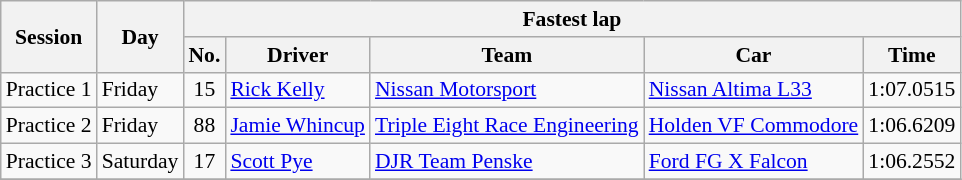<table class="wikitable" style="font-size: 90%">
<tr>
<th rowspan="2">Session</th>
<th rowspan="2">Day</th>
<th colspan="5">Fastest lap</th>
</tr>
<tr>
<th>No.</th>
<th>Driver</th>
<th>Team</th>
<th>Car</th>
<th>Time</th>
</tr>
<tr>
<td>Practice 1</td>
<td>Friday</td>
<td align="center">15</td>
<td> <a href='#'>Rick Kelly</a></td>
<td><a href='#'>Nissan Motorsport</a></td>
<td><a href='#'>Nissan Altima L33</a></td>
<td>1:07.0515</td>
</tr>
<tr>
<td>Practice 2</td>
<td>Friday</td>
<td align="center">88</td>
<td> <a href='#'>Jamie Whincup</a></td>
<td><a href='#'>Triple Eight Race Engineering</a></td>
<td><a href='#'>Holden VF Commodore</a></td>
<td>1:06.6209</td>
</tr>
<tr>
<td>Practice 3</td>
<td>Saturday</td>
<td align="center">17</td>
<td> <a href='#'>Scott Pye</a></td>
<td><a href='#'>DJR Team Penske</a></td>
<td><a href='#'>Ford FG X Falcon</a></td>
<td>1:06.2552</td>
</tr>
<tr>
</tr>
</table>
